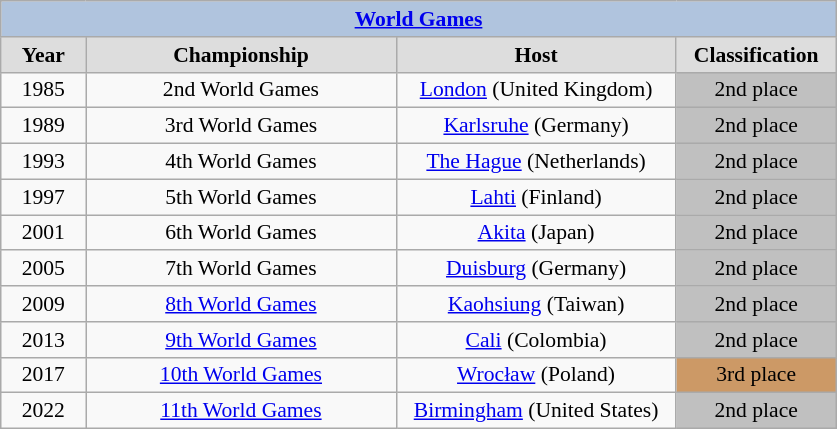<table class="wikitable" style=font-size:90%>
<tr align=center style="background:#B0C4DE;">
<td colspan=4><strong><a href='#'>World Games</a></strong></td>
</tr>
<tr align=center bgcolor="#dddddd">
<td width=50><strong>Year</strong></td>
<td width=200><strong>Championship</strong></td>
<td width=180><strong>Host</strong></td>
<td width=100><strong>Classification</strong></td>
</tr>
<tr align=center>
<td>1985</td>
<td>2nd World Games</td>
<td><a href='#'>London</a> (United Kingdom)</td>
<td bgcolor="silver" align="center"> 2nd place</td>
</tr>
<tr align=center>
<td>1989</td>
<td>3rd World Games</td>
<td><a href='#'>Karlsruhe</a> (Germany)</td>
<td bgcolor="silver" align="center"> 2nd place</td>
</tr>
<tr align=center>
<td>1993</td>
<td>4th World Games</td>
<td><a href='#'>The Hague</a> (Netherlands)</td>
<td bgcolor="silver" align="center"> 2nd place</td>
</tr>
<tr align=center>
<td>1997</td>
<td>5th World Games</td>
<td><a href='#'>Lahti</a> (Finland)</td>
<td bgcolor="silver" align="center"> 2nd place</td>
</tr>
<tr align=center>
<td>2001</td>
<td>6th World Games</td>
<td><a href='#'>Akita</a> (Japan)</td>
<td bgcolor="silver" align="center"> 2nd place</td>
</tr>
<tr align=center>
<td>2005</td>
<td>7th World Games</td>
<td><a href='#'>Duisburg</a> (Germany)</td>
<td bgcolor="silver" align="center"> 2nd place</td>
</tr>
<tr align=center>
<td>2009</td>
<td><a href='#'>8th World Games</a></td>
<td><a href='#'>Kaohsiung</a> (Taiwan)</td>
<td bgcolor="silver" align="center"> 2nd place</td>
</tr>
<tr align=center>
<td>2013</td>
<td><a href='#'>9th World Games</a></td>
<td><a href='#'>Cali</a> (Colombia)</td>
<td bgcolor="silver" align="center"> 2nd place</td>
</tr>
<tr align=center>
<td>2017</td>
<td><a href='#'>10th World Games</a></td>
<td><a href='#'>Wrocław</a> (Poland)</td>
<td bgcolor="#CC9966" align="center"> 3rd place</td>
</tr>
<tr align=center>
<td>2022</td>
<td><a href='#'>11th World Games</a></td>
<td><a href='#'>Birmingham</a> (United States)</td>
<td bgcolor="silver" align="center"> 2nd place</td>
</tr>
</table>
